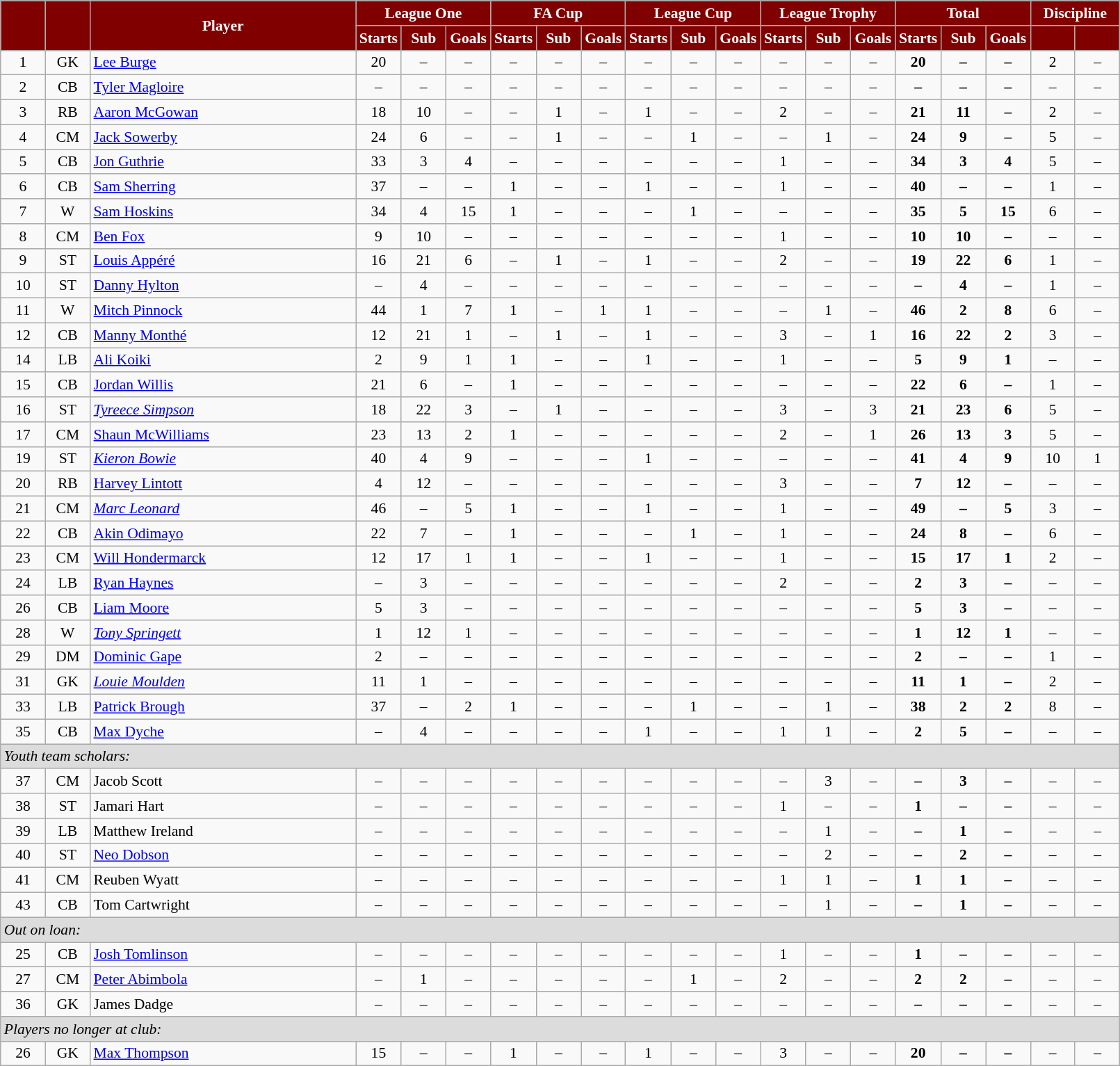<table class="wikitable"  style="text-align:center; font-size:90%; width:85%;">
<tr>
<th rowspan="2" style="background:maroon; color:white;  width: 4%"></th>
<th rowspan="2" style="background:maroon; color:white;  width: 4%"></th>
<th rowspan="2" style="background:maroon; color:white; ">Player</th>
<th colspan="3" style="background:maroon; color:white; ">League One</th>
<th colspan="3" style="background:maroon; color:white; ">FA Cup</th>
<th colspan="3" style="background:maroon; color:white; ">League Cup</th>
<th colspan="3" style="background:maroon; color:white; ">League Trophy</th>
<th colspan="3" style="background:maroon; color:white; ">Total</th>
<th colspan="2" style="background:maroon; color:white; ">Discipline</th>
</tr>
<tr>
<th style="background:maroon; color:white;  width: 4%;">Starts</th>
<th style="background:maroon; color:white;  width: 4%;">Sub</th>
<th style="background:maroon; color:white;  width: 4%;">Goals</th>
<th style="background:maroon; color:white;  width: 4%;">Starts</th>
<th style="background:maroon; color:white;  width: 4%;">Sub</th>
<th style="background:maroon; color:white;  width: 4%;">Goals</th>
<th style="background:maroon; color:white;  width: 4%;">Starts</th>
<th style="background:maroon; color:white;  width: 4%;">Sub</th>
<th style="background:maroon; color:white;  width: 4%;">Goals</th>
<th style="background:maroon; color:white;  width: 4%;">Starts</th>
<th style="background:maroon; color:white;  width: 4%;">Sub</th>
<th style="background:maroon; color:white;  width: 4%;">Goals</th>
<th style="background:maroon; color:white;  width: 4%;">Starts</th>
<th style="background:maroon; color:white;  width: 4%;">Sub</th>
<th style="background:maroon; color:white;  width: 4%;">Goals</th>
<th style="background:maroon; color:white;  width: 4%;"></th>
<th style="background:maroon; color:white;  width: 4%;"></th>
</tr>
<tr>
<td>1</td>
<td>GK</td>
<td style="text-align:left;"><a href='#'>Lee Burge</a></td>
<td>20</td>
<td>–</td>
<td>–</td>
<td>–</td>
<td>–</td>
<td>–</td>
<td>–</td>
<td>–</td>
<td>–</td>
<td>–</td>
<td>–</td>
<td>–</td>
<td><strong>20</strong></td>
<td><strong>–</strong></td>
<td><strong>–</strong></td>
<td>2</td>
<td>–</td>
</tr>
<tr>
<td>2</td>
<td>CB</td>
<td style="text-align:left;"><a href='#'>Tyler Magloire</a></td>
<td>–</td>
<td>–</td>
<td>–</td>
<td>–</td>
<td>–</td>
<td>–</td>
<td>–</td>
<td>–</td>
<td>–</td>
<td>–</td>
<td>–</td>
<td>–</td>
<td><strong>–</strong></td>
<td><strong>–</strong></td>
<td><strong>–</strong></td>
<td>–</td>
<td>–</td>
</tr>
<tr>
<td>3</td>
<td>RB</td>
<td style="text-align:left;"><a href='#'>Aaron McGowan</a></td>
<td>18</td>
<td>10</td>
<td>–</td>
<td>–</td>
<td>1</td>
<td>–</td>
<td>1</td>
<td>–</td>
<td>–</td>
<td>2</td>
<td>–</td>
<td>–</td>
<td><strong>21</strong></td>
<td><strong>11</strong></td>
<td><strong>–</strong></td>
<td>2</td>
<td>–</td>
</tr>
<tr>
<td>4</td>
<td>CM</td>
<td style="text-align:left;"><a href='#'>Jack Sowerby</a></td>
<td>24</td>
<td>6</td>
<td>–</td>
<td>–</td>
<td>1</td>
<td>–</td>
<td>–</td>
<td>1</td>
<td>–</td>
<td>–</td>
<td>1</td>
<td>–</td>
<td><strong>24</strong></td>
<td><strong>9</strong></td>
<td><strong>–</strong></td>
<td>5</td>
<td>–</td>
</tr>
<tr>
<td>5</td>
<td>CB</td>
<td style="text-align:left;"><a href='#'>Jon Guthrie</a></td>
<td>33</td>
<td>3</td>
<td>4</td>
<td>–</td>
<td>–</td>
<td>–</td>
<td>–</td>
<td>–</td>
<td>–</td>
<td>1</td>
<td>–</td>
<td>–</td>
<td><strong>34</strong></td>
<td><strong>3</strong></td>
<td><strong>4</strong></td>
<td>5</td>
<td>–</td>
</tr>
<tr>
<td>6</td>
<td>CB</td>
<td style="text-align:left;"><a href='#'>Sam Sherring</a></td>
<td>37</td>
<td>–</td>
<td>–</td>
<td>1</td>
<td>–</td>
<td>–</td>
<td>1</td>
<td>–</td>
<td>–</td>
<td>1</td>
<td>–</td>
<td>–</td>
<td><strong>40</strong></td>
<td><strong>–</strong></td>
<td><strong>–</strong></td>
<td>1</td>
<td>–</td>
</tr>
<tr>
<td>7</td>
<td>W</td>
<td style="text-align:left;"><a href='#'>Sam Hoskins</a></td>
<td>34</td>
<td>4</td>
<td>15</td>
<td>1</td>
<td>–</td>
<td>–</td>
<td>–</td>
<td>1</td>
<td>–</td>
<td>–</td>
<td>–</td>
<td>–</td>
<td><strong>35</strong></td>
<td><strong>5</strong></td>
<td><strong>15</strong></td>
<td>6</td>
<td>–</td>
</tr>
<tr>
<td>8</td>
<td>CM</td>
<td style="text-align:left;"><a href='#'>Ben Fox</a></td>
<td>9</td>
<td>10</td>
<td>–</td>
<td>–</td>
<td>–</td>
<td>–</td>
<td>–</td>
<td>–</td>
<td>–</td>
<td>1</td>
<td>–</td>
<td>–</td>
<td><strong>10</strong></td>
<td><strong>10</strong></td>
<td><strong>–</strong></td>
<td>–</td>
<td>–</td>
</tr>
<tr>
<td>9</td>
<td>ST</td>
<td style="text-align:left;"><a href='#'>Louis Appéré</a></td>
<td>16</td>
<td>21</td>
<td>6</td>
<td>–</td>
<td>1</td>
<td>–</td>
<td>1</td>
<td>–</td>
<td>–</td>
<td>2</td>
<td>–</td>
<td>–</td>
<td><strong>19</strong></td>
<td><strong>22</strong></td>
<td><strong>6</strong></td>
<td>1</td>
<td>–</td>
</tr>
<tr>
<td>10</td>
<td>ST</td>
<td style="text-align:left;"><a href='#'>Danny Hylton</a></td>
<td>–</td>
<td>4</td>
<td>–</td>
<td>–</td>
<td>–</td>
<td>–</td>
<td>–</td>
<td>–</td>
<td>–</td>
<td>–</td>
<td>–</td>
<td>–</td>
<td><strong>–</strong></td>
<td><strong>4</strong></td>
<td><strong>–</strong></td>
<td>1</td>
<td>–</td>
</tr>
<tr>
<td>11</td>
<td>W</td>
<td style="text-align:left;"><a href='#'>Mitch Pinnock</a></td>
<td>44</td>
<td>1</td>
<td>7</td>
<td>1</td>
<td>–</td>
<td>1</td>
<td>1</td>
<td>–</td>
<td>–</td>
<td>–</td>
<td>1</td>
<td>–</td>
<td><strong>46</strong></td>
<td><strong>2</strong></td>
<td><strong>8</strong></td>
<td>6</td>
<td>–</td>
</tr>
<tr>
<td>12</td>
<td>CB</td>
<td style="text-align:left;"><a href='#'>Manny Monthé</a></td>
<td>12</td>
<td>21</td>
<td>1</td>
<td>–</td>
<td>1</td>
<td>–</td>
<td>1</td>
<td>–</td>
<td>–</td>
<td>3</td>
<td>–</td>
<td>1</td>
<td><strong>16</strong></td>
<td><strong>22</strong></td>
<td><strong>2</strong></td>
<td>3</td>
<td>–</td>
</tr>
<tr>
<td>14</td>
<td>LB</td>
<td style="text-align:left;"><a href='#'>Ali Koiki</a></td>
<td>2</td>
<td>9</td>
<td>1</td>
<td>1</td>
<td>–</td>
<td>–</td>
<td>1</td>
<td>–</td>
<td>–</td>
<td>1</td>
<td>–</td>
<td>–</td>
<td><strong>5</strong></td>
<td><strong>9</strong></td>
<td><strong>1</strong></td>
<td>–</td>
<td>–</td>
</tr>
<tr>
<td>15</td>
<td>CB</td>
<td style="text-align:left;"><a href='#'>Jordan Willis</a></td>
<td>21</td>
<td>6</td>
<td>–</td>
<td>1</td>
<td>–</td>
<td>–</td>
<td>–</td>
<td>–</td>
<td>–</td>
<td>–</td>
<td>–</td>
<td>–</td>
<td><strong>22</strong></td>
<td><strong>6</strong></td>
<td><strong>–</strong></td>
<td>1</td>
<td>–</td>
</tr>
<tr>
<td>16</td>
<td>ST</td>
<td style="text-align:left;"><em><a href='#'>Tyreece Simpson</a></em></td>
<td>18</td>
<td>22</td>
<td>3</td>
<td>–</td>
<td>1</td>
<td>–</td>
<td>–</td>
<td>–</td>
<td>–</td>
<td>3</td>
<td>–</td>
<td>3</td>
<td><strong>21</strong></td>
<td><strong>23</strong></td>
<td><strong>6</strong></td>
<td>5</td>
<td>–</td>
</tr>
<tr>
<td>17</td>
<td>CM</td>
<td style="text-align:left;"><a href='#'>Shaun McWilliams</a></td>
<td>23</td>
<td>13</td>
<td>2</td>
<td>1</td>
<td>–</td>
<td>–</td>
<td>–</td>
<td>–</td>
<td>–</td>
<td>2</td>
<td>–</td>
<td>1</td>
<td><strong>26</strong></td>
<td><strong>13</strong></td>
<td><strong>3</strong></td>
<td>5</td>
<td>–</td>
</tr>
<tr>
<td>19</td>
<td>ST</td>
<td style="text-align:left;"><em><a href='#'>Kieron Bowie</a></em></td>
<td>40</td>
<td>4</td>
<td>9</td>
<td>–</td>
<td>–</td>
<td>–</td>
<td>1</td>
<td>–</td>
<td>–</td>
<td>–</td>
<td>–</td>
<td>–</td>
<td><strong>41</strong></td>
<td><strong>4</strong></td>
<td><strong>9</strong></td>
<td>10</td>
<td>1</td>
</tr>
<tr>
<td>20</td>
<td>RB</td>
<td style="text-align:left;"><a href='#'>Harvey Lintott</a></td>
<td>4</td>
<td>12</td>
<td>–</td>
<td>–</td>
<td>–</td>
<td>–</td>
<td>–</td>
<td>–</td>
<td>–</td>
<td>3</td>
<td>–</td>
<td>–</td>
<td><strong>7</strong></td>
<td><strong>12</strong></td>
<td><strong>–</strong></td>
<td>–</td>
<td>–</td>
</tr>
<tr>
<td>21</td>
<td>CM</td>
<td style="text-align:left;"><em><a href='#'>Marc Leonard</a></em></td>
<td>46</td>
<td>–</td>
<td>5</td>
<td>1</td>
<td>–</td>
<td>–</td>
<td>1</td>
<td>–</td>
<td>–</td>
<td>1</td>
<td>–</td>
<td>–</td>
<td><strong>49</strong></td>
<td><strong>–</strong></td>
<td><strong>5</strong></td>
<td>3</td>
<td>–</td>
</tr>
<tr>
<td>22</td>
<td>CB</td>
<td style="text-align:left;"><a href='#'>Akin Odimayo</a></td>
<td>22</td>
<td>7</td>
<td>–</td>
<td>1</td>
<td>–</td>
<td>–</td>
<td>–</td>
<td>1</td>
<td>–</td>
<td>1</td>
<td>–</td>
<td>–</td>
<td><strong>24</strong></td>
<td><strong>8</strong></td>
<td><strong>–</strong></td>
<td>6</td>
<td>–</td>
</tr>
<tr>
<td>23</td>
<td>CM</td>
<td style="text-align:left;"><a href='#'>Will Hondermarck</a></td>
<td>12</td>
<td>17</td>
<td>1</td>
<td>1</td>
<td>–</td>
<td>–</td>
<td>1</td>
<td>–</td>
<td>–</td>
<td>1</td>
<td>–</td>
<td>–</td>
<td><strong>15</strong></td>
<td><strong>17</strong></td>
<td><strong>1</strong></td>
<td>2</td>
<td>–</td>
</tr>
<tr>
<td>24</td>
<td>LB</td>
<td style="text-align:left;"><a href='#'>Ryan Haynes</a></td>
<td>–</td>
<td>3</td>
<td>–</td>
<td>–</td>
<td>–</td>
<td>–</td>
<td>–</td>
<td>–</td>
<td>–</td>
<td>2</td>
<td>–</td>
<td>–</td>
<td><strong>2</strong></td>
<td><strong>3</strong></td>
<td><strong>–</strong></td>
<td>–</td>
<td>–</td>
</tr>
<tr>
<td>26</td>
<td>CB</td>
<td style="text-align:left;"><a href='#'>Liam Moore</a></td>
<td>5</td>
<td>3</td>
<td>–</td>
<td>–</td>
<td>–</td>
<td>–</td>
<td>–</td>
<td>–</td>
<td>–</td>
<td>–</td>
<td>–</td>
<td>–</td>
<td><strong>5</strong></td>
<td><strong>3</strong></td>
<td><strong>–</strong></td>
<td>–</td>
<td>–</td>
</tr>
<tr>
<td>28</td>
<td>W</td>
<td style="text-align:left;"><em><a href='#'>Tony Springett</a></em></td>
<td>1</td>
<td>12</td>
<td>1</td>
<td>–</td>
<td>–</td>
<td>–</td>
<td>–</td>
<td>–</td>
<td>–</td>
<td>–</td>
<td>–</td>
<td>–</td>
<td><strong>1</strong></td>
<td><strong>12</strong></td>
<td><strong>1</strong></td>
<td>–</td>
<td>–</td>
</tr>
<tr>
<td>29</td>
<td>DM</td>
<td style="text-align:left;"><a href='#'>Dominic Gape</a></td>
<td>2</td>
<td>–</td>
<td>–</td>
<td>–</td>
<td>–</td>
<td>–</td>
<td>–</td>
<td>–</td>
<td>–</td>
<td>–</td>
<td>–</td>
<td>–</td>
<td><strong>2</strong></td>
<td><strong>–</strong></td>
<td><strong>–</strong></td>
<td>1</td>
<td>–</td>
</tr>
<tr>
<td>31</td>
<td>GK</td>
<td style="text-align:left;"><em><a href='#'>Louie Moulden</a></em></td>
<td>11</td>
<td>1</td>
<td>–</td>
<td>–</td>
<td>–</td>
<td>–</td>
<td>–</td>
<td>–</td>
<td>–</td>
<td>–</td>
<td>–</td>
<td>–</td>
<td><strong>11</strong></td>
<td><strong>1</strong></td>
<td><strong>–</strong></td>
<td>2</td>
<td>–</td>
</tr>
<tr>
<td>33</td>
<td>LB</td>
<td style="text-align:left;"><a href='#'>Patrick Brough</a></td>
<td>37</td>
<td>–</td>
<td>2</td>
<td>1</td>
<td>–</td>
<td>–</td>
<td>–</td>
<td>1</td>
<td>–</td>
<td>–</td>
<td>1</td>
<td>–</td>
<td><strong>38</strong></td>
<td><strong>2</strong></td>
<td><strong>2</strong></td>
<td>8</td>
<td>–</td>
</tr>
<tr>
<td>35</td>
<td>CB</td>
<td style="text-align:left;"><a href='#'>Max Dyche</a></td>
<td>–</td>
<td>4</td>
<td>–</td>
<td>–</td>
<td>–</td>
<td>–</td>
<td>1</td>
<td>–</td>
<td>–</td>
<td>1</td>
<td>1</td>
<td>–</td>
<td><strong>2</strong></td>
<td><strong>5</strong></td>
<td><strong>–</strong></td>
<td>–</td>
<td>–</td>
</tr>
<tr>
<td colspan="23" style="background:#dcdcdc; text-align:left;"><em>Youth team scholars:</em></td>
</tr>
<tr>
<td>37</td>
<td>CM</td>
<td style="text-align:left;">Jacob Scott</td>
<td>–</td>
<td>–</td>
<td>–</td>
<td>–</td>
<td>–</td>
<td>–</td>
<td>–</td>
<td>–</td>
<td>–</td>
<td>–</td>
<td>3</td>
<td>–</td>
<td><strong>–</strong></td>
<td><strong>3</strong></td>
<td><strong>–</strong></td>
<td>–</td>
<td>–</td>
</tr>
<tr>
<td>38</td>
<td>ST</td>
<td style="text-align:left;">Jamari Hart</td>
<td>–</td>
<td>–</td>
<td>–</td>
<td>–</td>
<td>–</td>
<td>–</td>
<td>–</td>
<td>–</td>
<td>–</td>
<td>1</td>
<td>–</td>
<td>–</td>
<td><strong>1</strong></td>
<td><strong>–</strong></td>
<td><strong>–</strong></td>
<td>–</td>
<td>–</td>
</tr>
<tr>
<td>39</td>
<td>LB</td>
<td style="text-align:left;">Matthew Ireland</td>
<td>–</td>
<td>–</td>
<td>–</td>
<td>–</td>
<td>–</td>
<td>–</td>
<td>–</td>
<td>–</td>
<td>–</td>
<td>–</td>
<td>1</td>
<td>–</td>
<td><strong>–</strong></td>
<td><strong>1</strong></td>
<td><strong>–</strong></td>
<td>–</td>
<td>–</td>
</tr>
<tr>
<td>40</td>
<td>ST</td>
<td style="text-align:left;"><a href='#'>Neo Dobson</a></td>
<td>–</td>
<td>–</td>
<td>–</td>
<td>–</td>
<td>–</td>
<td>–</td>
<td>–</td>
<td>–</td>
<td>–</td>
<td>–</td>
<td>2</td>
<td>–</td>
<td><strong>–</strong></td>
<td><strong>2</strong></td>
<td><strong>–</strong></td>
<td>–</td>
<td>–</td>
</tr>
<tr>
<td>41</td>
<td>CM</td>
<td style="text-align:left;">Reuben Wyatt</td>
<td>–</td>
<td>–</td>
<td>–</td>
<td>–</td>
<td>–</td>
<td>–</td>
<td>–</td>
<td>–</td>
<td>–</td>
<td>1</td>
<td>1</td>
<td>–</td>
<td><strong>1</strong></td>
<td><strong>1</strong></td>
<td><strong>–</strong></td>
<td>–</td>
<td>–</td>
</tr>
<tr>
<td>43</td>
<td>CB</td>
<td style="text-align:left;">Tom Cartwright</td>
<td>–</td>
<td>–</td>
<td>–</td>
<td>–</td>
<td>–</td>
<td>–</td>
<td>–</td>
<td>–</td>
<td>–</td>
<td>–</td>
<td>1</td>
<td>–</td>
<td><strong>–</strong></td>
<td><strong>1</strong></td>
<td><strong>–</strong></td>
<td>–</td>
<td>–</td>
</tr>
<tr>
<td colspan="23" style="background:#dcdcdc; text-align:left;"><em>Out on loan:</em></td>
</tr>
<tr>
<td>25</td>
<td>CB</td>
<td style="text-align:left;"><a href='#'>Josh Tomlinson</a></td>
<td>–</td>
<td>–</td>
<td>–</td>
<td>–</td>
<td>–</td>
<td>–</td>
<td>–</td>
<td>–</td>
<td>–</td>
<td>1</td>
<td>–</td>
<td>–</td>
<td><strong>1</strong></td>
<td><strong>–</strong></td>
<td><strong>–</strong></td>
<td>–</td>
<td>–</td>
</tr>
<tr>
<td>27</td>
<td>CM</td>
<td style="text-align:left;"><a href='#'>Peter Abimbola</a></td>
<td>–</td>
<td>1</td>
<td>–</td>
<td>–</td>
<td>–</td>
<td>–</td>
<td>–</td>
<td>1</td>
<td>–</td>
<td>2</td>
<td>–</td>
<td>–</td>
<td><strong>2</strong></td>
<td><strong>2</strong></td>
<td><strong>–</strong></td>
<td>–</td>
<td>–</td>
</tr>
<tr>
<td>36</td>
<td>GK</td>
<td style="text-align:left;">James Dadge</td>
<td>–</td>
<td>–</td>
<td>–</td>
<td>–</td>
<td>–</td>
<td>–</td>
<td>–</td>
<td>–</td>
<td>–</td>
<td>–</td>
<td>–</td>
<td>–</td>
<td><strong>–</strong></td>
<td><strong>–</strong></td>
<td><strong>–</strong></td>
<td>–</td>
<td>–</td>
</tr>
<tr>
<td colspan="23" style="background:#dcdcdc; text-align:left;"><em>Players no longer at club:</em></td>
</tr>
<tr>
<td>26</td>
<td>GK</td>
<td style="text-align:left;"><a href='#'>Max Thompson</a></td>
<td>15</td>
<td>–</td>
<td>–</td>
<td>1</td>
<td>–</td>
<td>–</td>
<td>1</td>
<td>–</td>
<td>–</td>
<td>3</td>
<td>–</td>
<td>–</td>
<td><strong>20</strong></td>
<td><strong>–</strong></td>
<td><strong>–</strong></td>
<td>–</td>
<td>–</td>
</tr>
</table>
